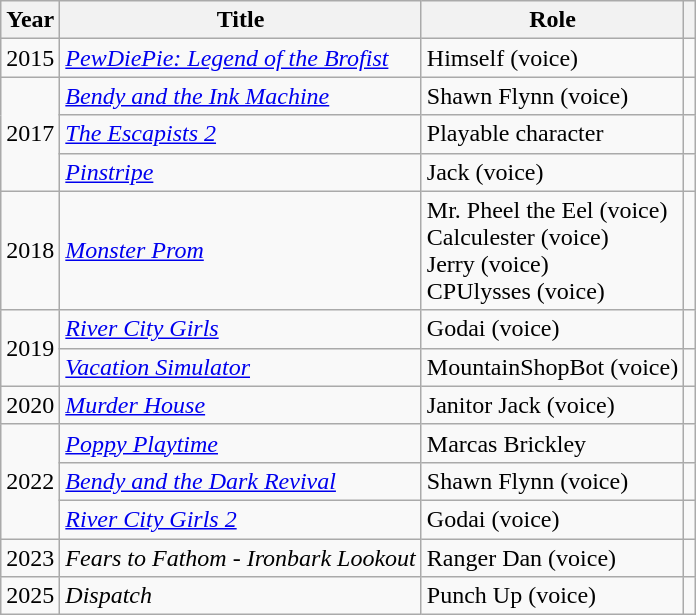<table class="wikitable sortable">
<tr>
<th>Year</th>
<th>Title</th>
<th>Role</th>
<th class="unsortable"></th>
</tr>
<tr>
<td rowspan="1">2015</td>
<td><em><a href='#'>PewDiePie: Legend of the Brofist</a></em></td>
<td>Himself (voice)</td>
<td><br></td>
</tr>
<tr>
<td rowspan="3">2017</td>
<td><em><a href='#'>Bendy and the Ink Machine</a></em></td>
<td>Shawn Flynn (voice)</td>
<td></td>
</tr>
<tr>
<td><em><a href='#'>The Escapists 2</a></em></td>
<td>Playable character</td>
<td></td>
</tr>
<tr>
<td><em><a href='#'>Pinstripe</a></em></td>
<td>Jack (voice)</td>
<td></td>
</tr>
<tr>
<td rowspan="1">2018</td>
<td><em><a href='#'>Monster Prom</a></em></td>
<td>Mr. Pheel the Eel (voice)<br>Calculester (voice)<br>Jerry (voice)<br>CPUlysses (voice)</td>
<td><br></td>
</tr>
<tr>
<td rowspan="2">2019</td>
<td><em><a href='#'>River City Girls</a></em></td>
<td>Godai (voice)</td>
<td></td>
</tr>
<tr>
<td><em><a href='#'>Vacation Simulator</a></em></td>
<td>MountainShopBot (voice)</td>
<td></td>
</tr>
<tr>
<td>2020</td>
<td><a href='#'><em>Murder House</em></a></td>
<td>Janitor Jack (voice)</td>
<td></td>
</tr>
<tr>
<td rowspan="3">2022</td>
<td><em><a href='#'>Poppy Playtime</a></em></td>
<td>Marcas Brickley</td>
<td></td>
</tr>
<tr>
<td><em><a href='#'>Bendy and the Dark Revival</a></em></td>
<td>Shawn Flynn (voice)</td>
<td></td>
</tr>
<tr>
<td><em><a href='#'>River City Girls 2</a></em></td>
<td>Godai (voice)</td>
<td></td>
</tr>
<tr>
<td>2023</td>
<td><em>Fears to Fathom - Ironbark Lookout</em></td>
<td>Ranger Dan (voice)</td>
<td></td>
</tr>
<tr>
<td>2025</td>
<td><em>Dispatch</em></td>
<td>Punch Up (voice)</td>
<td></td>
</tr>
</table>
